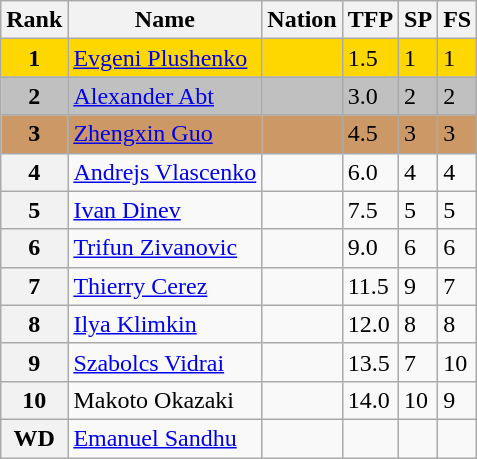<table class="wikitable">
<tr>
<th>Rank</th>
<th>Name</th>
<th>Nation</th>
<th>TFP</th>
<th>SP</th>
<th>FS</th>
</tr>
<tr bgcolor="gold">
<td align="center"><strong>1</strong></td>
<td><a href='#'>Evgeni Plushenko</a></td>
<td></td>
<td>1.5</td>
<td>1</td>
<td>1</td>
</tr>
<tr bgcolor="silver">
<td align="center"><strong>2</strong></td>
<td><a href='#'>Alexander Abt</a></td>
<td></td>
<td>3.0</td>
<td>2</td>
<td>2</td>
</tr>
<tr bgcolor="cc9966">
<td align="center"><strong>3</strong></td>
<td><a href='#'>Zhengxin Guo</a></td>
<td></td>
<td>4.5</td>
<td>3</td>
<td>3</td>
</tr>
<tr>
<th>4</th>
<td><a href='#'>Andrejs Vlascenko</a></td>
<td></td>
<td>6.0</td>
<td>4</td>
<td>4</td>
</tr>
<tr>
<th>5</th>
<td><a href='#'>Ivan Dinev</a></td>
<td></td>
<td>7.5</td>
<td>5</td>
<td>5</td>
</tr>
<tr>
<th>6</th>
<td><a href='#'>Trifun Zivanovic</a></td>
<td></td>
<td>9.0</td>
<td>6</td>
<td>6</td>
</tr>
<tr>
<th>7</th>
<td><a href='#'>Thierry Cerez</a></td>
<td></td>
<td>11.5</td>
<td>9</td>
<td>7</td>
</tr>
<tr>
<th>8</th>
<td><a href='#'>Ilya Klimkin</a></td>
<td></td>
<td>12.0</td>
<td>8</td>
<td>8</td>
</tr>
<tr>
<th>9</th>
<td><a href='#'>Szabolcs Vidrai</a></td>
<td></td>
<td>13.5</td>
<td>7</td>
<td>10</td>
</tr>
<tr>
<th>10</th>
<td>Makoto Okazaki</td>
<td></td>
<td>14.0</td>
<td>10</td>
<td>9</td>
</tr>
<tr>
<th>WD</th>
<td><a href='#'>Emanuel Sandhu</a></td>
<td></td>
<td></td>
<td></td>
<td></td>
</tr>
</table>
